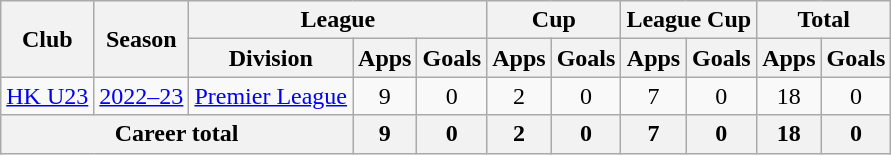<table class="wikitable" style="text-align: center">
<tr>
<th rowspan="2">Club</th>
<th rowspan="2">Season</th>
<th colspan="3">League</th>
<th colspan="2">Cup</th>
<th colspan="2">League Cup</th>
<th colspan="2">Total</th>
</tr>
<tr>
<th>Division</th>
<th>Apps</th>
<th>Goals</th>
<th>Apps</th>
<th>Goals</th>
<th>Apps</th>
<th>Goals</th>
<th>Apps</th>
<th>Goals</th>
</tr>
<tr>
<td><a href='#'>HK U23</a></td>
<td><a href='#'>2022–23</a></td>
<td><a href='#'>Premier League</a></td>
<td>9</td>
<td>0</td>
<td>2</td>
<td>0</td>
<td>7</td>
<td>0</td>
<td>18</td>
<td>0</td>
</tr>
<tr>
<th colspan="3">Career total</th>
<th>9</th>
<th>0</th>
<th>2</th>
<th>0</th>
<th>7</th>
<th>0</th>
<th>18</th>
<th>0</th>
</tr>
</table>
